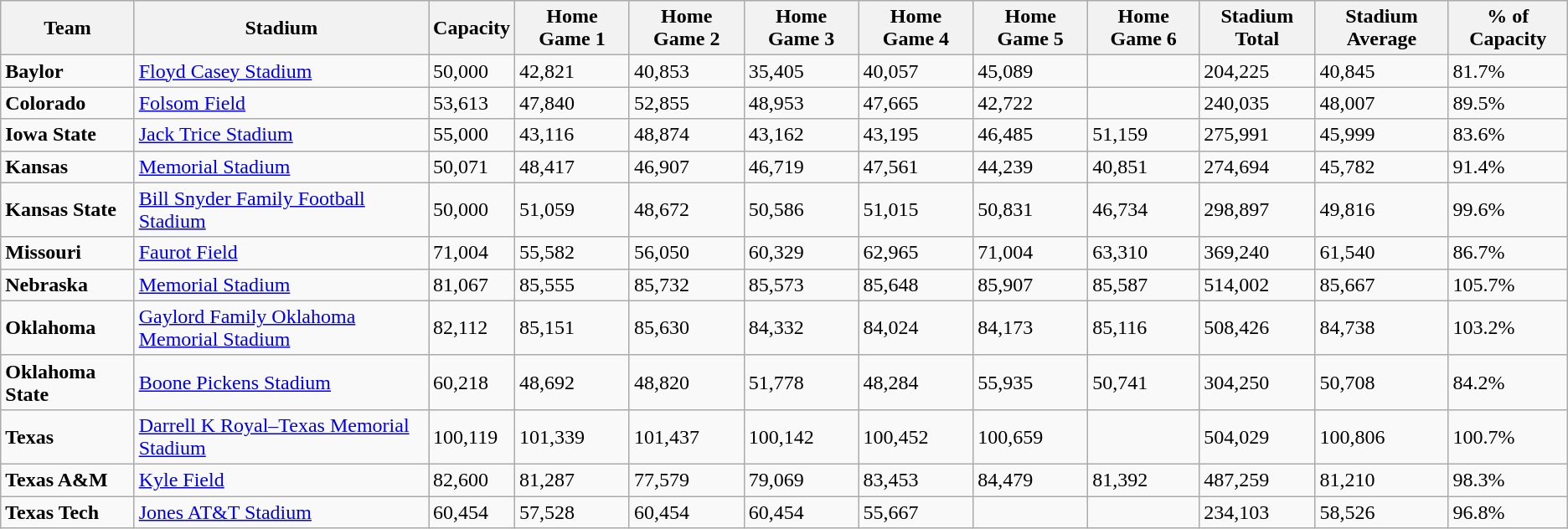<table class="wikitable sortable">
<tr>
<th>Team</th>
<th>Stadium</th>
<th>Capacity</th>
<th>Home Game 1</th>
<th>Home Game 2</th>
<th>Home Game 3</th>
<th>Home Game 4</th>
<th>Home Game 5</th>
<th>Home Game 6</th>
<th>Stadium Total</th>
<th>Stadium Average</th>
<th>% of Capacity</th>
</tr>
<tr>
<td><strong>Baylor</strong></td>
<td><a href='#'>Floyd Casey Stadium</a></td>
<td>50,000</td>
<td>42,821</td>
<td>40,853</td>
<td>35,405</td>
<td>40,057</td>
<td>45,089</td>
<td></td>
<td>204,225</td>
<td>40,845</td>
<td>81.7%</td>
</tr>
<tr>
<td><strong>Colorado</strong></td>
<td><a href='#'>Folsom Field</a></td>
<td>53,613</td>
<td>47,840</td>
<td>52,855</td>
<td>48,953</td>
<td>47,665</td>
<td>42,722</td>
<td></td>
<td>240,035</td>
<td>48,007</td>
<td>89.5%</td>
</tr>
<tr>
<td><strong>Iowa State</strong></td>
<td><a href='#'>Jack Trice Stadium</a></td>
<td>55,000</td>
<td>43,116</td>
<td>48,874</td>
<td>43,162</td>
<td>43,195</td>
<td>46,485</td>
<td>51,159</td>
<td>275,991</td>
<td>45,999</td>
<td>83.6%</td>
</tr>
<tr>
<td><strong>Kansas</strong></td>
<td><a href='#'>Memorial Stadium</a></td>
<td>50,071</td>
<td>48,417</td>
<td>46,907</td>
<td>46,719</td>
<td>47,561</td>
<td>44,239</td>
<td>40,851</td>
<td>274,694</td>
<td>45,782</td>
<td>91.4%</td>
</tr>
<tr>
<td><strong>Kansas State</strong></td>
<td><a href='#'>Bill Snyder Family Football Stadium</a></td>
<td>50,000</td>
<td>51,059</td>
<td>48,672</td>
<td>50,586</td>
<td>51,015</td>
<td>50,831</td>
<td>46,734</td>
<td>298,897</td>
<td>49,816</td>
<td>99.6%</td>
</tr>
<tr>
<td><strong>Missouri</strong></td>
<td><a href='#'>Faurot Field</a></td>
<td>71,004</td>
<td>55,582</td>
<td>56,050</td>
<td>60,329</td>
<td>62,965</td>
<td>71,004</td>
<td>63,310</td>
<td>369,240</td>
<td>61,540</td>
<td>86.7%</td>
</tr>
<tr>
<td><strong>Nebraska</strong></td>
<td><a href='#'>Memorial Stadium</a></td>
<td>81,067</td>
<td>85,555</td>
<td>85,732</td>
<td>85,573</td>
<td>85,648</td>
<td>85,907</td>
<td>85,587</td>
<td>514,002</td>
<td>85,667</td>
<td>105.7%</td>
</tr>
<tr>
<td><strong>Oklahoma</strong></td>
<td><a href='#'>Gaylord Family Oklahoma Memorial Stadium</a></td>
<td>82,112</td>
<td>85,151</td>
<td>85,630</td>
<td>84,332</td>
<td>84,024</td>
<td>84,173</td>
<td>85,116</td>
<td>508,426</td>
<td>84,738</td>
<td>103.2%</td>
</tr>
<tr>
<td><strong>Oklahoma State</strong></td>
<td><a href='#'>Boone Pickens Stadium</a></td>
<td>60,218</td>
<td>48,692</td>
<td>48,820</td>
<td>51,778</td>
<td>48,284</td>
<td>55,935</td>
<td>50,741</td>
<td>304,250</td>
<td>50,708</td>
<td>84.2%</td>
</tr>
<tr>
<td><strong>Texas</strong></td>
<td><a href='#'>Darrell K Royal–Texas Memorial Stadium</a></td>
<td>100,119</td>
<td>101,339</td>
<td>101,437</td>
<td>100,142</td>
<td>100,452</td>
<td>100,659</td>
<td></td>
<td>504,029</td>
<td>100,806</td>
<td>100.7%</td>
</tr>
<tr>
<td><strong>Texas A&M</strong></td>
<td><a href='#'>Kyle Field</a></td>
<td>82,600</td>
<td>81,287</td>
<td>77,579</td>
<td>79,069</td>
<td>83,453</td>
<td>84,479</td>
<td>81,392</td>
<td>487,259</td>
<td>81,210</td>
<td>98.3%</td>
</tr>
<tr>
<td><strong>Texas Tech</strong></td>
<td><a href='#'>Jones AT&T Stadium</a></td>
<td>60,454</td>
<td>57,528</td>
<td>60,454</td>
<td>60,454</td>
<td>55,667</td>
<td></td>
<td></td>
<td>234,103</td>
<td>58,526</td>
<td>96.8%</td>
</tr>
</table>
